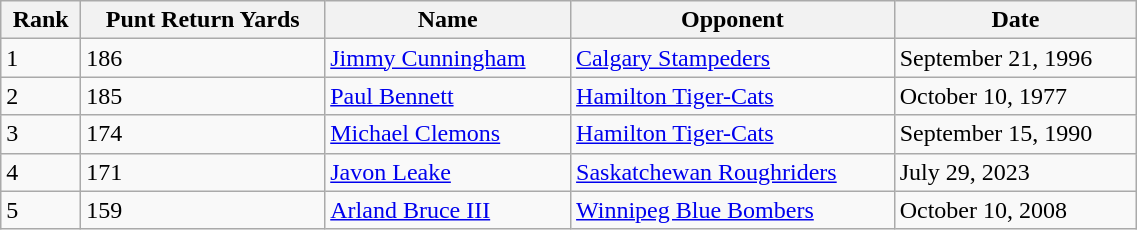<table class="wikitable" style="width:60%; text-align:left; border-collapse:collapse;">
<tr>
<th>Rank</th>
<th>Punt Return Yards</th>
<th>Name</th>
<th>Opponent</th>
<th>Date</th>
</tr>
<tr>
<td>1</td>
<td>186</td>
<td><a href='#'>Jimmy Cunningham</a></td>
<td><a href='#'>Calgary Stampeders</a></td>
<td>September 21, 1996</td>
</tr>
<tr>
<td>2</td>
<td>185</td>
<td><a href='#'>Paul Bennett</a></td>
<td><a href='#'>Hamilton Tiger-Cats</a></td>
<td>October 10, 1977</td>
</tr>
<tr>
<td>3</td>
<td>174</td>
<td><a href='#'>Michael Clemons</a></td>
<td><a href='#'>Hamilton Tiger-Cats</a></td>
<td>September 15, 1990</td>
</tr>
<tr>
<td>4</td>
<td>171</td>
<td><a href='#'>Javon Leake</a></td>
<td><a href='#'>Saskatchewan Roughriders</a></td>
<td>July 29, 2023</td>
</tr>
<tr>
<td>5</td>
<td>159</td>
<td><a href='#'>Arland Bruce III</a></td>
<td><a href='#'>Winnipeg Blue Bombers</a></td>
<td>October 10, 2008</td>
</tr>
</table>
